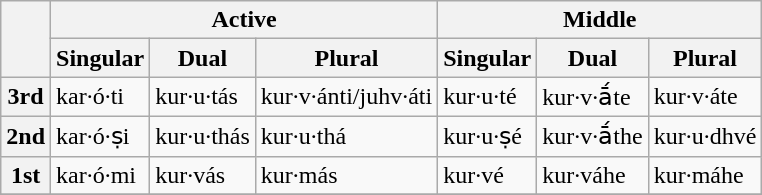<table class="wikitable" border="1">
<tr>
<th rowspan="2"></th>
<th colspan="3">Active</th>
<th colspan="3">Middle</th>
</tr>
<tr>
<th>Singular</th>
<th>Dual</th>
<th>Plural</th>
<th>Singular</th>
<th>Dual</th>
<th>Plural</th>
</tr>
<tr>
<th>3rd</th>
<td>kar·ó·ti</td>
<td>kur·u·tás</td>
<td>kur·v·ánti/juhv·áti</td>
<td>kur·u·té</td>
<td>kur·v·ā́te</td>
<td>kur·v·áte</td>
</tr>
<tr>
<th>2nd</th>
<td>kar·ó·ṣi</td>
<td>kur·u·thás</td>
<td>kur·u·thá</td>
<td>kur·u·ṣé</td>
<td>kur·v·ā́the</td>
<td>kur·u·dhvé</td>
</tr>
<tr>
<th>1st</th>
<td>kar·ó·mi</td>
<td>kur·vás</td>
<td>kur·más</td>
<td>kur·vé</td>
<td>kur·váhe</td>
<td>kur·máhe</td>
</tr>
<tr>
</tr>
</table>
